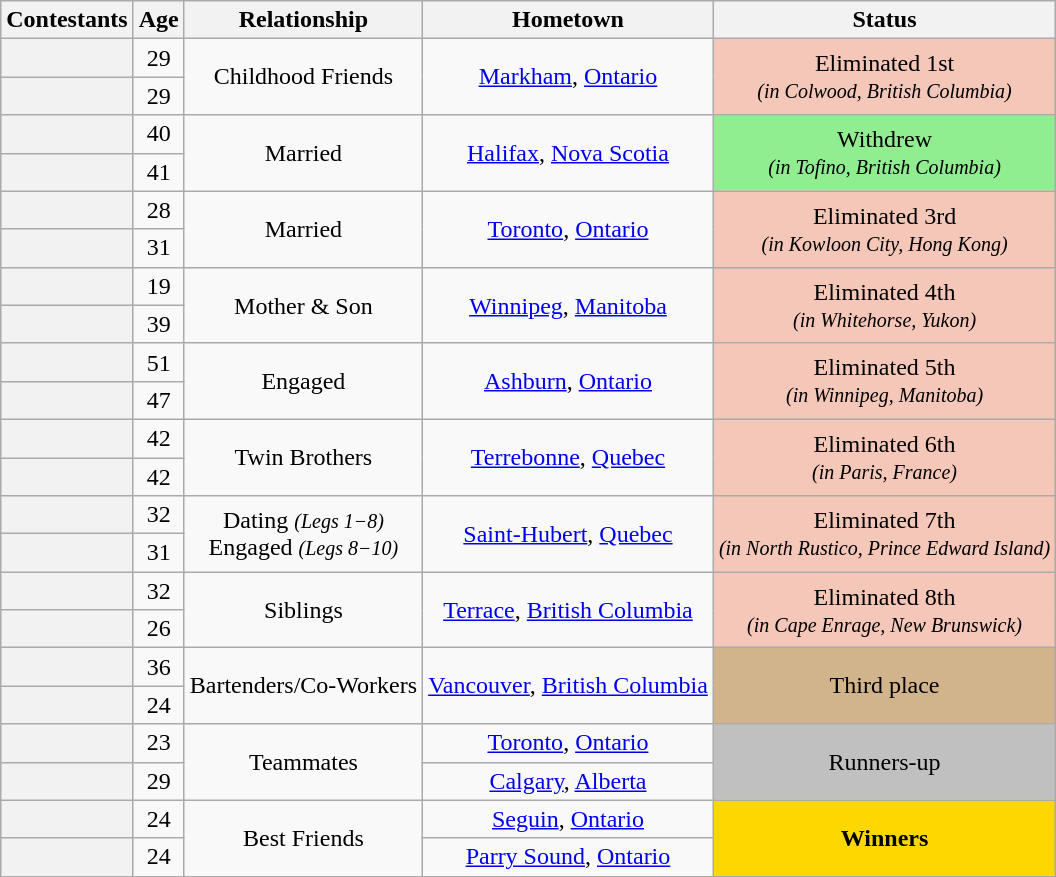<table class="wikitable sortable" style="text-align:center;">
<tr>
<th scope="col">Contestants</th>
<th scope="col">Age</th>
<th class="unsortable" scope="col">Relationship</th>
<th scope="col" class="unsortable">Hometown</th>
<th scope="col">Status</th>
</tr>
<tr>
<th scope="row"></th>
<td>29</td>
<td rowspan="2">Childhood Friends</td>
<td rowspan="2"><a href='#'>Markham</a>, <a href='#'>Ontario</a></td>
<td rowspan="2" bgcolor="f4c7b8">Eliminated 1st<br><small><em>(in Colwood, British Columbia)</em></small></td>
</tr>
<tr>
<th scope="row"></th>
<td>29</td>
</tr>
<tr>
<th scope="row"></th>
<td>40</td>
<td rowspan="2">Married</td>
<td rowspan="2"><a href='#'>Halifax</a>, <a href='#'>Nova Scotia</a></td>
<td rowspan="2" bgcolor="lightgreen">Withdrew<br><small><em>(in Tofino, British Columbia)</em></small></td>
</tr>
<tr>
<th scope="row"></th>
<td>41</td>
</tr>
<tr>
<th scope="row"></th>
<td>28</td>
<td rowspan="2">Married</td>
<td rowspan="2"><a href='#'>Toronto</a>, <a href='#'>Ontario</a></td>
<td rowspan="2" bgcolor="f4c7b8">Eliminated 3rd<br><small><em>(in Kowloon City, Hong Kong)</em></small></td>
</tr>
<tr>
<th scope="row"></th>
<td>31</td>
</tr>
<tr>
<th scope="row"></th>
<td>19</td>
<td rowspan="2">Mother & Son</td>
<td rowspan="2"><a href='#'>Winnipeg</a>, <a href='#'>Manitoba</a></td>
<td rowspan="2" bgcolor="f4c7b8">Eliminated 4th<br><small><em>(in Whitehorse, Yukon)</em></small></td>
</tr>
<tr>
<th scope="row"></th>
<td>39</td>
</tr>
<tr>
<th scope="row"></th>
<td>51</td>
<td rowspan="2">Engaged</td>
<td rowspan="2"><a href='#'>Ashburn</a>, <a href='#'>Ontario</a></td>
<td rowspan="2" bgcolor="f4c7b8">Eliminated 5th<br><small><em>(in Winnipeg, Manitoba)</em></small></td>
</tr>
<tr>
<th scope="row"></th>
<td>47</td>
</tr>
<tr>
<th scope="row"></th>
<td>42</td>
<td rowspan="2">Twin Brothers</td>
<td rowspan="2"><a href='#'>Terrebonne</a>, <a href='#'>Quebec</a></td>
<td rowspan="2" bgcolor="f4c7b8">Eliminated 6th<br><small><em>(in Paris, France)</em></small></td>
</tr>
<tr>
<th scope="row"></th>
<td>42</td>
</tr>
<tr>
<th scope="row"></th>
<td>32</td>
<td rowspan="2">Dating <small><em>(Legs 1−8)</em></small><br>Engaged <small><em>(Legs 8−10)</em></small></td>
<td rowspan="2"><a href='#'>Saint-Hubert</a>, <a href='#'>Quebec</a></td>
<td rowspan="2" bgcolor="f4c7b8">Eliminated 7th<br><small><em>(in North Rustico, Prince Edward Island)</em></small></td>
</tr>
<tr>
<th scope="row"></th>
<td>31</td>
</tr>
<tr>
<th scope="row"></th>
<td>32</td>
<td rowspan="2">Siblings</td>
<td rowspan="2"><a href='#'>Terrace</a>, <a href='#'>British Columbia</a></td>
<td rowspan="2" bgcolor="f4c7b8">Eliminated 8th<br><small><em>(in Cape Enrage, New Brunswick)</em></small></td>
</tr>
<tr>
<th scope="row"></th>
<td>26</td>
</tr>
<tr>
<th scope="row"></th>
<td>36</td>
<td rowspan="2">Bartenders/Co-Workers</td>
<td rowspan="2"><a href='#'>Vancouver</a>, <a href='#'>British Columbia</a></td>
<td rowspan="2" bgcolor="tan">Third place</td>
</tr>
<tr>
<th scope="row"></th>
<td>24</td>
</tr>
<tr>
<th scope="row"></th>
<td>23</td>
<td rowspan="2">Teammates</td>
<td><a href='#'>Toronto</a>, <a href='#'>Ontario</a></td>
<td rowspan="2" bgcolor="silver">Runners-up</td>
</tr>
<tr>
<th scope="row"></th>
<td>29</td>
<td><a href='#'>Calgary</a>, <a href='#'>Alberta</a></td>
</tr>
<tr>
<th scope="row"></th>
<td>24</td>
<td rowspan="2">Best Friends</td>
<td><a href='#'>Seguin</a>, <a href='#'>Ontario</a></td>
<td rowspan="2" bgcolor="gold"><strong>Winners</strong></td>
</tr>
<tr>
<th scope="row"></th>
<td>24</td>
<td><a href='#'>Parry Sound</a>, <a href='#'>Ontario</a></td>
</tr>
</table>
